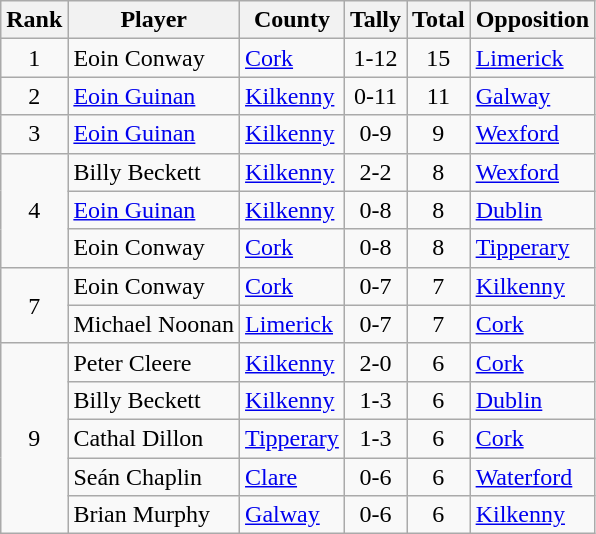<table class="wikitable">
<tr>
<th>Rank</th>
<th>Player</th>
<th>County</th>
<th>Tally</th>
<th>Total</th>
<th>Opposition</th>
</tr>
<tr>
<td rowspan=1 align=center>1</td>
<td>Eoin Conway</td>
<td><a href='#'>Cork</a></td>
<td align=center>1-12</td>
<td align=center>15</td>
<td><a href='#'>Limerick</a></td>
</tr>
<tr>
<td rowspan=1 align=center>2</td>
<td><a href='#'>Eoin Guinan</a></td>
<td><a href='#'>Kilkenny</a></td>
<td align=center>0-11</td>
<td align=center>11</td>
<td><a href='#'>Galway</a></td>
</tr>
<tr>
<td rowspan=1 align=center>3</td>
<td><a href='#'>Eoin Guinan</a></td>
<td><a href='#'>Kilkenny</a></td>
<td align=center>0-9</td>
<td align=center>9</td>
<td><a href='#'>Wexford</a></td>
</tr>
<tr>
<td rowspan=3 align=center>4</td>
<td>Billy Beckett</td>
<td><a href='#'>Kilkenny</a></td>
<td align=center>2-2</td>
<td align=center>8</td>
<td><a href='#'>Wexford</a></td>
</tr>
<tr>
<td><a href='#'>Eoin Guinan</a></td>
<td><a href='#'>Kilkenny</a></td>
<td align=center>0-8</td>
<td align=center>8</td>
<td><a href='#'>Dublin</a></td>
</tr>
<tr>
<td>Eoin Conway</td>
<td><a href='#'>Cork</a></td>
<td align=center>0-8</td>
<td align=center>8</td>
<td><a href='#'>Tipperary</a></td>
</tr>
<tr>
<td rowspan=2 align=center>7</td>
<td>Eoin Conway</td>
<td><a href='#'>Cork</a></td>
<td align=center>0-7</td>
<td align=center>7</td>
<td><a href='#'>Kilkenny</a></td>
</tr>
<tr>
<td>Michael Noonan</td>
<td><a href='#'>Limerick</a></td>
<td align=center>0-7</td>
<td align=center>7</td>
<td><a href='#'>Cork</a></td>
</tr>
<tr>
<td rowspan=5 align=center>9</td>
<td>Peter Cleere</td>
<td><a href='#'>Kilkenny</a></td>
<td align=center>2-0</td>
<td align=center>6</td>
<td><a href='#'>Cork</a></td>
</tr>
<tr>
<td>Billy Beckett</td>
<td><a href='#'>Kilkenny</a></td>
<td align=center>1-3</td>
<td align=center>6</td>
<td><a href='#'>Dublin</a></td>
</tr>
<tr>
<td>Cathal Dillon</td>
<td><a href='#'>Tipperary</a></td>
<td align=center>1-3</td>
<td align=center>6</td>
<td><a href='#'>Cork</a></td>
</tr>
<tr>
<td>Seán Chaplin</td>
<td><a href='#'>Clare</a></td>
<td align=center>0-6</td>
<td align=center>6</td>
<td><a href='#'>Waterford</a></td>
</tr>
<tr>
<td>Brian Murphy</td>
<td><a href='#'>Galway</a></td>
<td align=center>0-6</td>
<td align=center>6</td>
<td><a href='#'>Kilkenny</a></td>
</tr>
</table>
